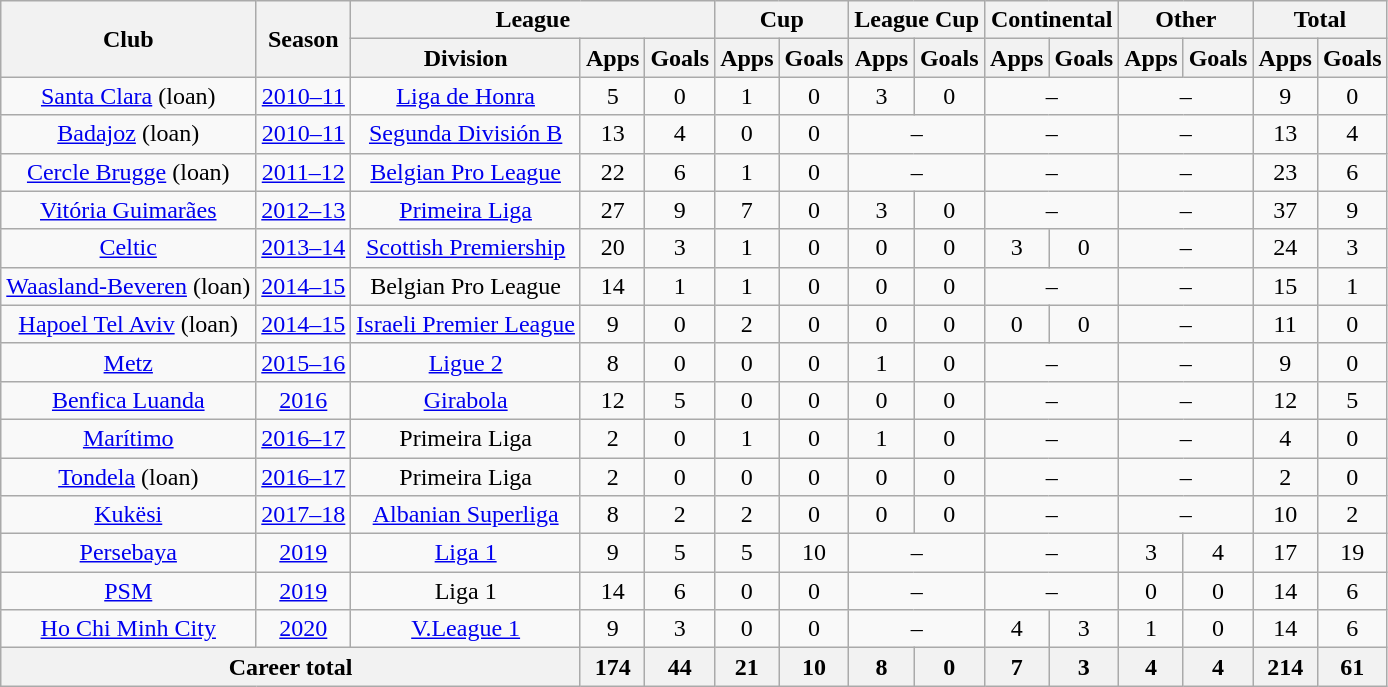<table class="wikitable" style="text-align:center">
<tr>
<th rowspan="2">Club</th>
<th rowspan="2">Season</th>
<th colspan="3">League</th>
<th colspan="2">Cup</th>
<th colspan="2">League Cup</th>
<th colspan="2">Continental</th>
<th colspan="2">Other</th>
<th colspan="2">Total</th>
</tr>
<tr>
<th>Division</th>
<th>Apps</th>
<th>Goals</th>
<th>Apps</th>
<th>Goals</th>
<th>Apps</th>
<th>Goals</th>
<th>Apps</th>
<th>Goals</th>
<th>Apps</th>
<th>Goals</th>
<th>Apps</th>
<th>Goals</th>
</tr>
<tr>
<td><a href='#'>Santa Clara</a> (loan)</td>
<td><a href='#'>2010–11</a></td>
<td><a href='#'>Liga de Honra</a></td>
<td>5</td>
<td>0</td>
<td>1</td>
<td>0</td>
<td>3</td>
<td>0</td>
<td colspan="2">–</td>
<td colspan="2">–</td>
<td>9</td>
<td>0</td>
</tr>
<tr>
<td><a href='#'>Badajoz</a> (loan)</td>
<td><a href='#'>2010–11</a></td>
<td><a href='#'>Segunda División B</a></td>
<td>13</td>
<td>4</td>
<td>0</td>
<td>0</td>
<td colspan="2">–</td>
<td colspan="2">–</td>
<td colspan="2">–</td>
<td>13</td>
<td>4</td>
</tr>
<tr>
<td><a href='#'>Cercle Brugge</a> (loan)</td>
<td><a href='#'>2011–12</a></td>
<td><a href='#'>Belgian Pro League</a></td>
<td>22</td>
<td>6</td>
<td>1</td>
<td>0</td>
<td colspan="2">–</td>
<td colspan="2">–</td>
<td colspan="2">–</td>
<td>23</td>
<td>6</td>
</tr>
<tr>
<td><a href='#'>Vitória Guimarães</a></td>
<td><a href='#'>2012–13</a></td>
<td><a href='#'>Primeira Liga</a></td>
<td>27</td>
<td>9</td>
<td>7</td>
<td>0</td>
<td>3</td>
<td>0</td>
<td colspan="2">–</td>
<td colspan="2">–</td>
<td>37</td>
<td>9</td>
</tr>
<tr>
<td><a href='#'>Celtic</a></td>
<td><a href='#'>2013–14</a></td>
<td><a href='#'>Scottish Premiership</a></td>
<td>20</td>
<td>3</td>
<td>1</td>
<td>0</td>
<td>0</td>
<td>0</td>
<td>3</td>
<td>0</td>
<td colspan="2">–</td>
<td>24</td>
<td>3</td>
</tr>
<tr>
<td><a href='#'>Waasland-Beveren</a> (loan)</td>
<td><a href='#'>2014–15</a></td>
<td>Belgian Pro League</td>
<td>14</td>
<td>1</td>
<td>1</td>
<td>0</td>
<td>0</td>
<td>0</td>
<td colspan="2">–</td>
<td colspan="2">–</td>
<td>15</td>
<td>1</td>
</tr>
<tr>
<td><a href='#'>Hapoel Tel Aviv</a> (loan)</td>
<td><a href='#'>2014–15</a></td>
<td><a href='#'>Israeli Premier League</a></td>
<td>9</td>
<td>0</td>
<td>2</td>
<td>0</td>
<td>0</td>
<td>0</td>
<td>0</td>
<td>0</td>
<td colspan="2">–</td>
<td>11</td>
<td>0</td>
</tr>
<tr>
<td><a href='#'>Metz</a></td>
<td><a href='#'>2015–16</a></td>
<td><a href='#'>Ligue 2</a></td>
<td>8</td>
<td>0</td>
<td>0</td>
<td>0</td>
<td>1</td>
<td>0</td>
<td colspan="2">–</td>
<td colspan="2">–</td>
<td>9</td>
<td>0</td>
</tr>
<tr>
<td><a href='#'>Benfica Luanda</a></td>
<td><a href='#'>2016</a></td>
<td><a href='#'>Girabola</a></td>
<td>12</td>
<td>5</td>
<td>0</td>
<td>0</td>
<td>0</td>
<td>0</td>
<td colspan="2">–</td>
<td colspan="2">–</td>
<td>12</td>
<td>5</td>
</tr>
<tr>
<td><a href='#'>Marítimo</a></td>
<td><a href='#'>2016–17</a></td>
<td>Primeira Liga</td>
<td>2</td>
<td>0</td>
<td>1</td>
<td>0</td>
<td>1</td>
<td>0</td>
<td colspan="2">–</td>
<td colspan="2">–</td>
<td>4</td>
<td>0</td>
</tr>
<tr>
<td><a href='#'>Tondela</a> (loan)</td>
<td><a href='#'>2016–17</a></td>
<td>Primeira Liga</td>
<td>2</td>
<td>0</td>
<td>0</td>
<td>0</td>
<td>0</td>
<td>0</td>
<td colspan="2">–</td>
<td colspan="2">–</td>
<td>2</td>
<td>0</td>
</tr>
<tr>
<td><a href='#'>Kukësi</a></td>
<td><a href='#'>2017–18</a></td>
<td><a href='#'>Albanian Superliga</a></td>
<td>8</td>
<td>2</td>
<td>2</td>
<td>0</td>
<td>0</td>
<td>0</td>
<td colspan="2">–</td>
<td colspan="2">–</td>
<td>10</td>
<td>2</td>
</tr>
<tr>
<td><a href='#'>Persebaya</a></td>
<td><a href='#'>2019</a></td>
<td><a href='#'>Liga 1</a></td>
<td>9</td>
<td>5</td>
<td>5</td>
<td>10</td>
<td colspan="2">–</td>
<td colspan="2">–</td>
<td>3</td>
<td>4</td>
<td>17</td>
<td>19</td>
</tr>
<tr>
<td><a href='#'>PSM</a></td>
<td><a href='#'>2019</a></td>
<td>Liga 1</td>
<td>14</td>
<td>6</td>
<td>0</td>
<td>0</td>
<td colspan="2">–</td>
<td colspan="2">–</td>
<td>0</td>
<td>0</td>
<td>14</td>
<td>6</td>
</tr>
<tr>
<td><a href='#'>Ho Chi Minh City</a></td>
<td><a href='#'>2020</a></td>
<td><a href='#'>V.League 1</a></td>
<td>9</td>
<td>3</td>
<td>0</td>
<td>0</td>
<td colspan="2">–</td>
<td>4</td>
<td>3</td>
<td>1</td>
<td>0</td>
<td>14</td>
<td>6</td>
</tr>
<tr>
<th colspan="3">Career total</th>
<th>174</th>
<th>44</th>
<th>21</th>
<th>10</th>
<th>8</th>
<th>0</th>
<th>7</th>
<th>3</th>
<th>4</th>
<th>4</th>
<th>214</th>
<th>61</th>
</tr>
</table>
